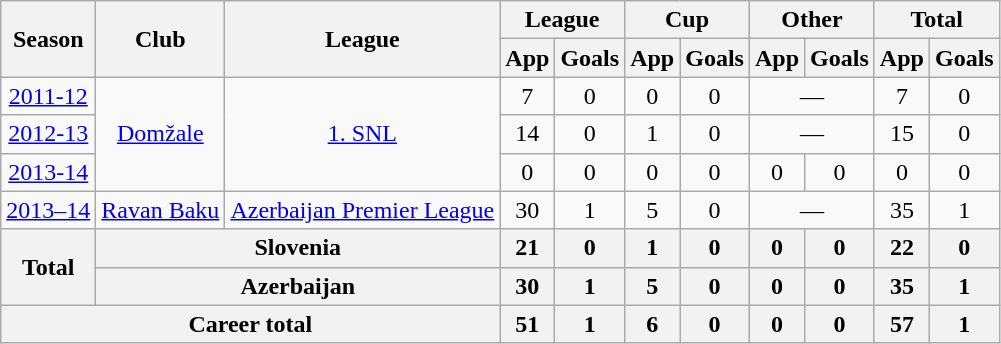<table class="wikitable">
<tr>
<th rowspan=2>Season</th>
<th ! rowspan=2>Club</th>
<th ! rowspan=2>League</th>
<th ! colspan=2>League</th>
<th ! colspan=2>Cup</th>
<th ! colspan=2>Other</th>
<th colspan=3>Total</th>
</tr>
<tr>
<th>App</th>
<th>Goals</th>
<th>App</th>
<th>Goals</th>
<th>App</th>
<th>Goals</th>
<th>App</th>
<th>Goals</th>
</tr>
<tr align=center>
<td><a href='#'>2011-12</a></td>
<td rowspan="3"><a href='#'>Domžale</a></td>
<td rowspan="3"><a href='#'>1. SNL</a></td>
<td>7</td>
<td>0</td>
<td>0</td>
<td>0</td>
<td colspan="2">—</td>
<td>7</td>
<td>0</td>
</tr>
<tr align=center>
<td><a href='#'>2012-13</a></td>
<td>14</td>
<td>0</td>
<td>1</td>
<td>0</td>
<td colspan="2">—</td>
<td>15</td>
<td>0</td>
</tr>
<tr align=center>
<td><a href='#'>2013-14</a></td>
<td>0</td>
<td>0</td>
<td>0</td>
<td>0</td>
<td>0</td>
<td>0</td>
<td>0</td>
<td>0</td>
</tr>
<tr align=center>
<td><a href='#'>2013–14</a></td>
<td><a href='#'>Ravan Baku</a></td>
<td><a href='#'>Azerbaijan Premier League</a></td>
<td>30</td>
<td>1</td>
<td>5</td>
<td>0</td>
<td colspan="2">—</td>
<td>35</td>
<td>1</td>
</tr>
<tr align=center>
<th rowspan=2>Total</th>
<th colspan=2>Slovenia</th>
<th>21</th>
<th>0</th>
<th>1</th>
<th>0</th>
<th>0</th>
<th>0</th>
<th>22</th>
<th>0</th>
</tr>
<tr>
<th colspan=2>Azerbaijan</th>
<th>30</th>
<th>1</th>
<th>5</th>
<th>0</th>
<th>0</th>
<th>0</th>
<th>35</th>
<th>1</th>
</tr>
<tr>
<th colspan=3>Career total</th>
<th>51</th>
<th>1</th>
<th>6</th>
<th>0</th>
<th>0</th>
<th>0</th>
<th>57</th>
<th>1</th>
</tr>
</table>
